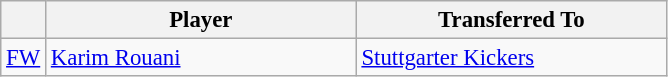<table class="wikitable plainrowheaders sortable" style="font-size:95%">
<tr>
<th></th>
<th scope="col" style="width:200px;">Player</th>
<th scope="col" style="width:200px;">Transferred To</th>
</tr>
<tr>
<td align="left"><a href='#'>FW</a></td>
<td align="left"> <a href='#'>Karim Rouani</a></td>
<td align="left"> <a href='#'>Stuttgarter Kickers</a></td>
</tr>
</table>
